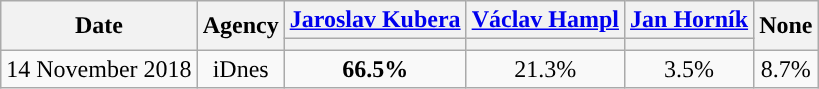<table class="wikitable" style=text-align:center>
<tr>
<th rowspan="2">Date</th>
<th rowspan="2">Agency</th>
<th><a href='#'>Jaroslav Kubera</a></th>
<th><a href='#'>Václav Hampl</a></th>
<th><a href='#'>Jan Horník</a></th>
<th rowspan="2">None</th>
</tr>
<tr>
<th style="background:"></th>
<th style="background:"></th>
<th style="background:"></th>
</tr>
<tr>
<td>14 November 2018</td>
<td>iDnes</td>
<td><strong>66.5%</strong></td>
<td>21.3%</td>
<td>3.5%</td>
<td>8.7%</td>
</tr>
</table>
